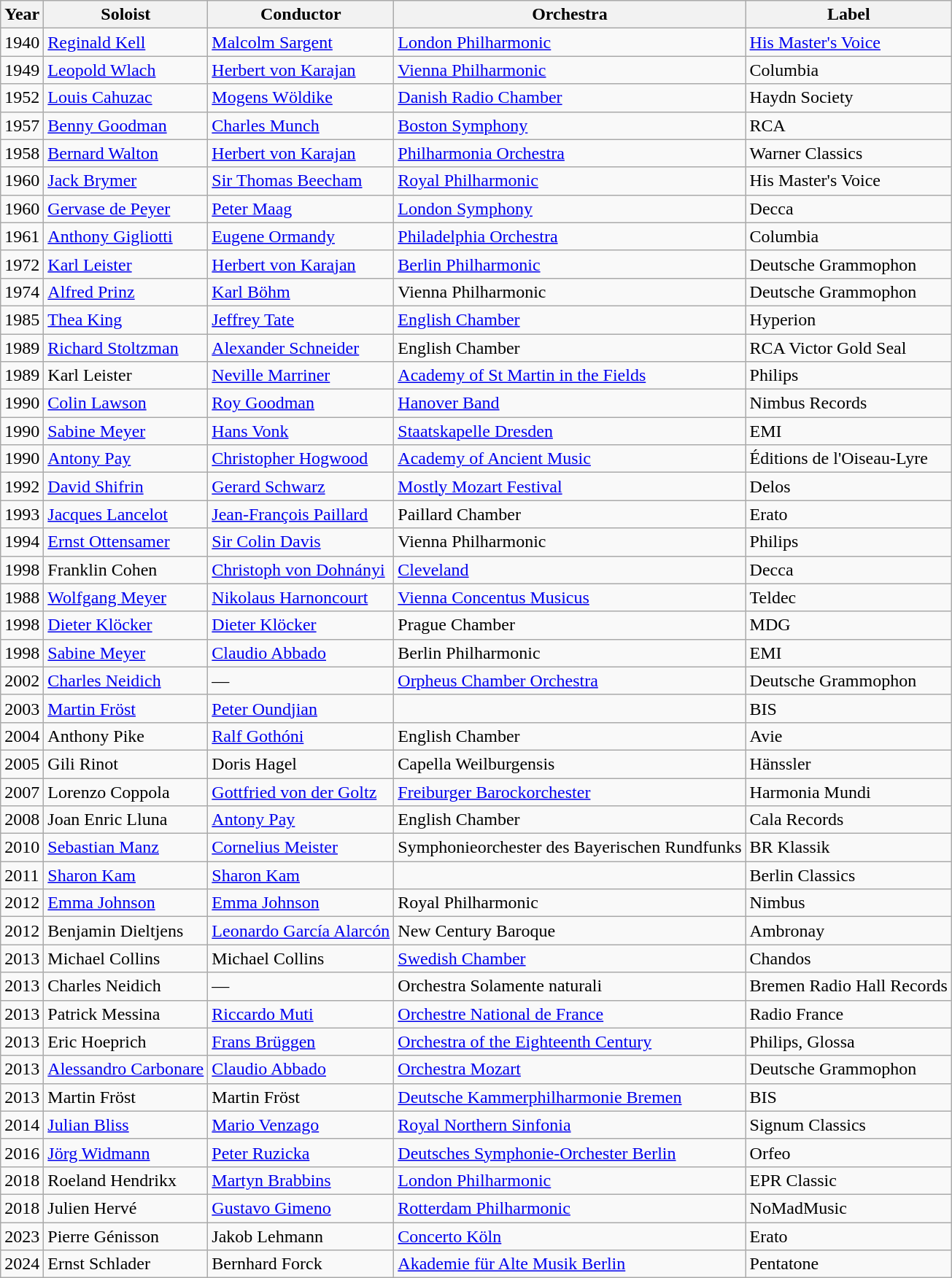<table class="wikitable">
<tr>
<th>Year</th>
<th>Soloist</th>
<th>Conductor</th>
<th>Orchestra</th>
<th>Label</th>
</tr>
<tr>
<td>1940</td>
<td><a href='#'>Reginald Kell</a></td>
<td><a href='#'>Malcolm Sargent</a></td>
<td><a href='#'>London Philharmonic</a></td>
<td><a href='#'>His Master's Voice</a></td>
</tr>
<tr>
<td>1949</td>
<td><a href='#'>Leopold Wlach</a></td>
<td><a href='#'>Herbert von Karajan</a></td>
<td><a href='#'>Vienna Philharmonic</a></td>
<td>Columbia</td>
</tr>
<tr>
<td>1952</td>
<td><a href='#'>Louis Cahuzac</a></td>
<td><a href='#'>Mogens Wöldike</a></td>
<td><a href='#'>Danish Radio Chamber</a></td>
<td>Haydn Society</td>
</tr>
<tr>
<td>1957</td>
<td><a href='#'>Benny Goodman</a></td>
<td><a href='#'>Charles Munch</a></td>
<td><a href='#'>Boston Symphony</a></td>
<td>RCA</td>
</tr>
<tr>
<td>1958</td>
<td><a href='#'>Bernard Walton</a></td>
<td><a href='#'>Herbert von Karajan</a></td>
<td><a href='#'>Philharmonia Orchestra</a></td>
<td>Warner Classics</td>
</tr>
<tr>
<td>1960</td>
<td><a href='#'>Jack Brymer</a></td>
<td><a href='#'>Sir Thomas Beecham</a></td>
<td><a href='#'>Royal Philharmonic</a></td>
<td>His Master's Voice</td>
</tr>
<tr>
<td>1960</td>
<td><a href='#'>Gervase de Peyer</a></td>
<td><a href='#'>Peter Maag</a></td>
<td><a href='#'>London Symphony</a></td>
<td>Decca</td>
</tr>
<tr>
<td>1961</td>
<td><a href='#'>Anthony Gigliotti</a></td>
<td><a href='#'>Eugene Ormandy</a></td>
<td><a href='#'>Philadelphia Orchestra</a></td>
<td>Columbia</td>
</tr>
<tr>
<td>1972</td>
<td><a href='#'>Karl Leister</a></td>
<td><a href='#'>Herbert von Karajan</a></td>
<td><a href='#'>Berlin Philharmonic</a></td>
<td>Deutsche Grammophon</td>
</tr>
<tr>
<td>1974</td>
<td><a href='#'>Alfred Prinz</a></td>
<td><a href='#'>Karl Böhm</a></td>
<td>Vienna Philharmonic</td>
<td>Deutsche Grammophon</td>
</tr>
<tr>
<td>1985</td>
<td><a href='#'>Thea King</a></td>
<td><a href='#'>Jeffrey Tate</a></td>
<td><a href='#'>English Chamber</a></td>
<td>Hyperion</td>
</tr>
<tr>
<td>1989</td>
<td><a href='#'>Richard Stoltzman</a></td>
<td><a href='#'>Alexander Schneider</a></td>
<td>English Chamber</td>
<td>RCA Victor Gold Seal</td>
</tr>
<tr>
<td>1989</td>
<td>Karl Leister</td>
<td><a href='#'>Neville Marriner</a></td>
<td><a href='#'>Academy of St Martin in the Fields</a></td>
<td>Philips</td>
</tr>
<tr>
<td>1990</td>
<td><a href='#'>Colin Lawson</a></td>
<td><a href='#'>Roy Goodman</a></td>
<td><a href='#'>Hanover Band</a></td>
<td>Nimbus Records</td>
</tr>
<tr>
<td>1990</td>
<td><a href='#'>Sabine Meyer</a></td>
<td><a href='#'>Hans Vonk</a></td>
<td><a href='#'>Staatskapelle Dresden</a></td>
<td>EMI</td>
</tr>
<tr>
<td>1990</td>
<td><a href='#'>Antony Pay</a></td>
<td><a href='#'>Christopher Hogwood</a></td>
<td><a href='#'>Academy of Ancient Music</a></td>
<td>Éditions de l'Oiseau-Lyre</td>
</tr>
<tr>
<td>1992</td>
<td><a href='#'>David Shifrin</a></td>
<td><a href='#'>Gerard Schwarz</a></td>
<td><a href='#'>Mostly Mozart Festival</a></td>
<td>Delos</td>
</tr>
<tr>
<td>1993</td>
<td><a href='#'>Jacques Lancelot</a></td>
<td><a href='#'>Jean-François Paillard</a></td>
<td>Paillard Chamber</td>
<td>Erato</td>
</tr>
<tr>
<td>1994</td>
<td><a href='#'>Ernst Ottensamer</a></td>
<td><a href='#'>Sir Colin Davis</a></td>
<td>Vienna Philharmonic</td>
<td>Philips</td>
</tr>
<tr>
<td>1998</td>
<td>Franklin Cohen</td>
<td><a href='#'>Christoph von Dohnányi</a></td>
<td><a href='#'>Cleveland</a></td>
<td>Decca</td>
</tr>
<tr>
<td>1988</td>
<td><a href='#'>Wolfgang Meyer</a></td>
<td><a href='#'>Nikolaus Harnoncourt</a></td>
<td><a href='#'>Vienna Concentus Musicus</a></td>
<td>Teldec</td>
</tr>
<tr>
<td>1998</td>
<td><a href='#'>Dieter Klöcker</a></td>
<td><a href='#'>Dieter Klöcker</a></td>
<td>Prague Chamber</td>
<td>MDG</td>
</tr>
<tr>
<td>1998</td>
<td><a href='#'>Sabine Meyer</a></td>
<td><a href='#'>Claudio Abbado</a></td>
<td>Berlin Philharmonic</td>
<td>EMI</td>
</tr>
<tr>
<td>2002</td>
<td><a href='#'>Charles Neidich</a></td>
<td>—</td>
<td><a href='#'>Orpheus Chamber Orchestra</a></td>
<td>Deutsche Grammophon</td>
</tr>
<tr>
<td>2003</td>
<td><a href='#'>Martin Fröst</a></td>
<td><a href='#'>Peter Oundjian</a></td>
<td></td>
<td>BIS</td>
</tr>
<tr>
<td>2004</td>
<td>Anthony Pike</td>
<td><a href='#'>Ralf Gothóni</a></td>
<td>English Chamber</td>
<td>Avie</td>
</tr>
<tr>
<td>2005</td>
<td>Gili Rinot</td>
<td>Doris Hagel</td>
<td>Capella Weilburgensis</td>
<td>Hänssler</td>
</tr>
<tr>
<td>2007</td>
<td>Lorenzo Coppola</td>
<td><a href='#'>Gottfried von der Goltz</a></td>
<td><a href='#'>Freiburger Barockorchester</a></td>
<td>Harmonia Mundi</td>
</tr>
<tr>
<td>2008</td>
<td>Joan Enric Lluna</td>
<td><a href='#'>Antony Pay</a></td>
<td>English Chamber</td>
<td>Cala Records</td>
</tr>
<tr>
<td>2010</td>
<td><a href='#'>Sebastian Manz</a></td>
<td><a href='#'>Cornelius Meister</a></td>
<td>Symphonieorchester des Bayerischen Rundfunks</td>
<td>BR Klassik</td>
</tr>
<tr>
<td>2011</td>
<td><a href='#'>Sharon Kam</a></td>
<td><a href='#'>Sharon Kam</a></td>
<td></td>
<td>Berlin Classics</td>
</tr>
<tr>
<td>2012</td>
<td><a href='#'>Emma Johnson</a></td>
<td><a href='#'>Emma Johnson</a></td>
<td>Royal Philharmonic</td>
<td>Nimbus</td>
</tr>
<tr>
<td>2012</td>
<td>Benjamin Dieltjens</td>
<td><a href='#'>Leonardo García Alarcón</a></td>
<td>New Century Baroque</td>
<td>Ambronay</td>
</tr>
<tr>
<td>2013</td>
<td>Michael Collins</td>
<td>Michael Collins</td>
<td><a href='#'>Swedish Chamber</a></td>
<td>Chandos</td>
</tr>
<tr>
<td>2013</td>
<td>Charles Neidich</td>
<td>—</td>
<td>Orchestra Solamente naturali</td>
<td>Bremen Radio Hall Records</td>
</tr>
<tr>
<td>2013</td>
<td>Patrick Messina</td>
<td><a href='#'>Riccardo Muti</a></td>
<td><a href='#'>Orchestre National de France</a></td>
<td>Radio France</td>
</tr>
<tr>
<td>2013</td>
<td>Eric Hoeprich</td>
<td><a href='#'>Frans Brüggen</a></td>
<td><a href='#'>Orchestra of the Eighteenth Century</a></td>
<td>Philips, Glossa</td>
</tr>
<tr>
<td>2013</td>
<td><a href='#'>Alessandro Carbonare</a></td>
<td><a href='#'>Claudio Abbado</a></td>
<td><a href='#'>Orchestra Mozart</a></td>
<td>Deutsche Grammophon</td>
</tr>
<tr>
<td>2013</td>
<td>Martin Fröst</td>
<td>Martin Fröst</td>
<td><a href='#'>Deutsche Kammerphilharmonie Bremen</a></td>
<td>BIS</td>
</tr>
<tr>
<td>2014</td>
<td><a href='#'>Julian Bliss</a></td>
<td><a href='#'>Mario Venzago</a></td>
<td><a href='#'>Royal Northern Sinfonia</a></td>
<td>Signum Classics</td>
</tr>
<tr>
<td>2016</td>
<td><a href='#'>Jörg Widmann</a></td>
<td><a href='#'>Peter Ruzicka</a></td>
<td><a href='#'>Deutsches Symphonie-Orchester Berlin</a></td>
<td>Orfeo</td>
</tr>
<tr>
<td>2018</td>
<td>Roeland Hendrikx</td>
<td><a href='#'>Martyn Brabbins</a></td>
<td><a href='#'>London Philharmonic</a></td>
<td>EPR Classic</td>
</tr>
<tr>
<td>2018</td>
<td>Julien Hervé</td>
<td><a href='#'>Gustavo Gimeno</a></td>
<td><a href='#'>Rotterdam Philharmonic</a></td>
<td>NoMadMusic</td>
</tr>
<tr>
<td>2023</td>
<td>Pierre Génisson</td>
<td>Jakob Lehmann</td>
<td><a href='#'>Concerto Köln</a></td>
<td>Erato</td>
</tr>
<tr>
<td>2024</td>
<td>Ernst Schlader</td>
<td>Bernhard Forck</td>
<td><a href='#'>Akademie für Alte Musik Berlin</a></td>
<td>Pentatone</td>
</tr>
</table>
